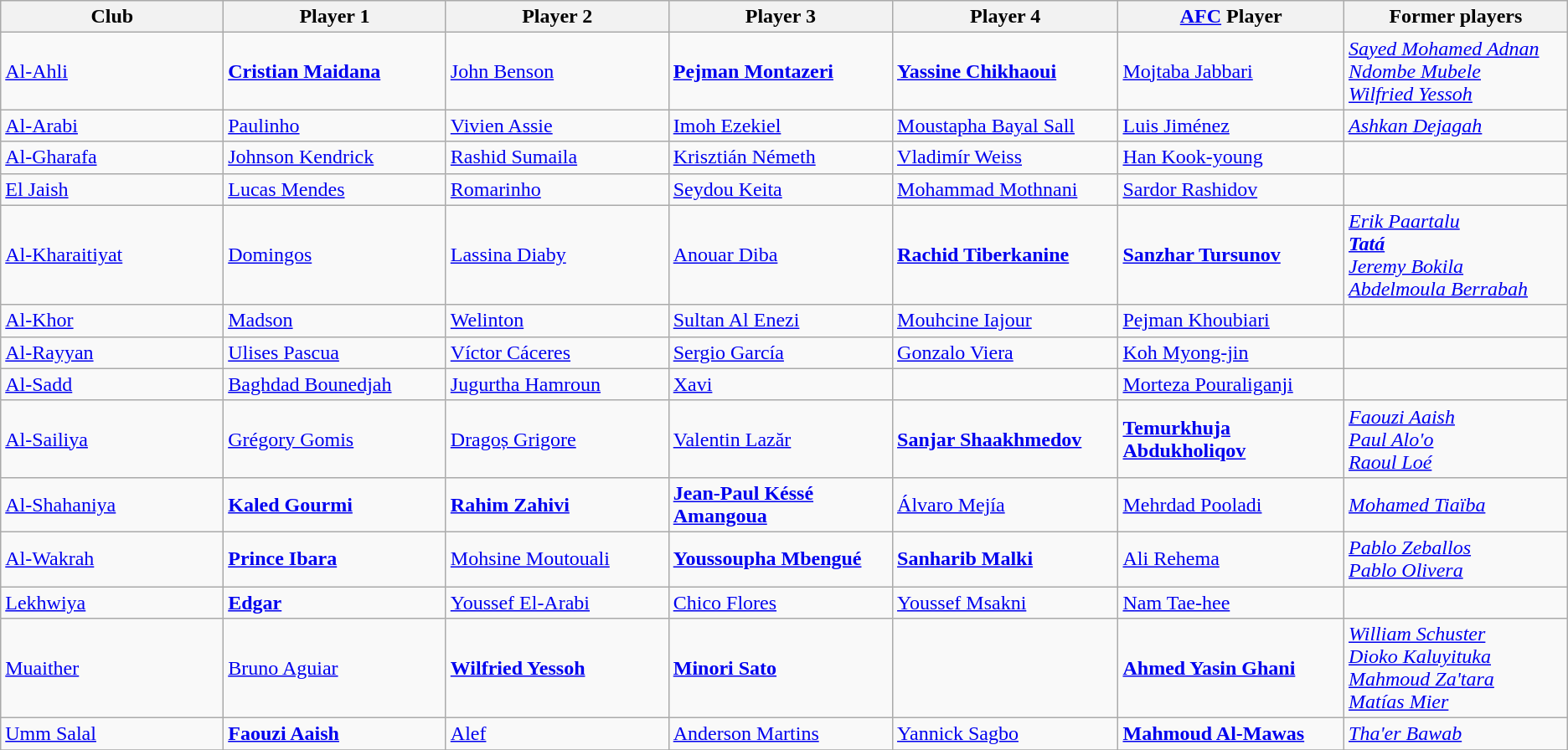<table class="wikitable">
<tr>
<th width="180">Club</th>
<th width="180">Player 1</th>
<th width="180">Player 2</th>
<th width="180">Player 3</th>
<th width="180">Player 4</th>
<th width="180"><a href='#'>AFC</a> Player</th>
<th width="180">Former players</th>
</tr>
<tr>
<td><a href='#'>Al-Ahli</a></td>
<td> <strong><a href='#'>Cristian Maidana</a></strong></td>
<td> <a href='#'>John Benson</a></td>
<td> <strong><a href='#'>Pejman Montazeri</a></strong></td>
<td> <strong><a href='#'>Yassine Chikhaoui</a></strong></td>
<td> <a href='#'>Mojtaba Jabbari</a></td>
<td> <em><a href='#'>Sayed Mohamed Adnan</a></em> <br>  <em><a href='#'>Ndombe Mubele</a></em> <br>  <em><a href='#'>Wilfried Yessoh</a></em></td>
</tr>
<tr>
<td><a href='#'>Al-Arabi</a></td>
<td> <a href='#'>Paulinho</a></td>
<td> <a href='#'>Vivien Assie</a></td>
<td> <a href='#'>Imoh Ezekiel</a></td>
<td> <a href='#'>Moustapha Bayal Sall</a></td>
<td> <a href='#'>Luis Jiménez</a> </td>
<td> <em><a href='#'>Ashkan Dejagah</a></em></td>
</tr>
<tr>
<td><a href='#'>Al-Gharafa</a></td>
<td> <a href='#'>Johnson Kendrick</a></td>
<td> <a href='#'>Rashid Sumaila</a></td>
<td> <a href='#'>Krisztián Németh</a></td>
<td> <a href='#'>Vladimír Weiss</a></td>
<td> <a href='#'>Han Kook-young</a></td>
<td></td>
</tr>
<tr>
<td><a href='#'>El Jaish</a></td>
<td> <a href='#'>Lucas Mendes</a></td>
<td> <a href='#'>Romarinho</a></td>
<td> <a href='#'>Seydou Keita</a></td>
<td> <a href='#'>Mohammad Mothnani</a></td>
<td> <a href='#'>Sardor Rashidov</a></td>
<td></td>
</tr>
<tr>
<td><a href='#'>Al-Kharaitiyat</a></td>
<td> <a href='#'>Domingos</a></td>
<td> <a href='#'>Lassina Diaby</a></td>
<td> <a href='#'>Anouar Diba</a></td>
<td> <strong><a href='#'>Rachid Tiberkanine</a></strong></td>
<td> <strong><a href='#'>Sanzhar Tursunov</a></strong></td>
<td> <em><a href='#'>Erik Paartalu</a></em> <br>  <strong><em><a href='#'>Tatá</a></em></strong> <br>  <em><a href='#'>Jeremy Bokila</a></em> <br>  <em><a href='#'>Abdelmoula Berrabah</a></em></td>
</tr>
<tr>
<td><a href='#'>Al-Khor</a></td>
<td> <a href='#'>Madson</a></td>
<td> <a href='#'>Welinton</a></td>
<td> <a href='#'>Sultan Al Enezi</a></td>
<td> <a href='#'>Mouhcine Iajour</a></td>
<td> <a href='#'>Pejman Khoubiari</a></td>
<td></td>
</tr>
<tr>
<td><a href='#'>Al-Rayyan</a></td>
<td> <a href='#'>Ulises Pascua</a></td>
<td> <a href='#'>Víctor Cáceres</a></td>
<td> <a href='#'>Sergio García</a></td>
<td> <a href='#'>Gonzalo Viera</a></td>
<td> <a href='#'>Koh Myong-jin</a></td>
<td></td>
</tr>
<tr>
<td><a href='#'>Al-Sadd</a></td>
<td> <a href='#'>Baghdad Bounedjah</a></td>
<td> <a href='#'>Jugurtha Hamroun</a></td>
<td> <a href='#'>Xavi</a></td>
<td></td>
<td> <a href='#'>Morteza Pouraliganji</a></td>
<td></td>
</tr>
<tr>
<td><a href='#'>Al-Sailiya</a></td>
<td> <a href='#'>Grégory Gomis</a></td>
<td> <a href='#'>Dragoș Grigore</a></td>
<td> <a href='#'>Valentin Lazăr</a></td>
<td> <strong><a href='#'>Sanjar Shaakhmedov</a></strong></td>
<td> <strong><a href='#'>Temurkhuja Abdukholiqov</a></strong></td>
<td> <em><a href='#'>Faouzi Aaish</a></em> <br>  <em><a href='#'>Paul Alo'o</a></em> <br>  <em><a href='#'>Raoul Loé</a></em></td>
</tr>
<tr>
<td><a href='#'>Al-Shahaniya</a></td>
<td> <strong><a href='#'>Kaled Gourmi</a></strong></td>
<td> <strong><a href='#'>Rahim Zahivi</a></strong></td>
<td> <strong><a href='#'>Jean-Paul Késsé Amangoua</a></strong></td>
<td> <a href='#'>Álvaro Mejía</a></td>
<td> <a href='#'>Mehrdad Pooladi</a></td>
<td> <em><a href='#'>Mohamed Tiaïba</a></em></td>
</tr>
<tr>
<td><a href='#'>Al-Wakrah</a></td>
<td> <strong><a href='#'>Prince Ibara</a></strong></td>
<td> <a href='#'>Mohsine Moutouali</a></td>
<td> <strong><a href='#'>Youssoupha Mbengué</a></strong></td>
<td> <strong><a href='#'>Sanharib Malki</a></strong></td>
<td> <a href='#'>Ali Rehema</a></td>
<td> <em><a href='#'>Pablo Zeballos</a></em> <br>  <em><a href='#'>Pablo Olivera</a></em></td>
</tr>
<tr>
<td><a href='#'>Lekhwiya</a></td>
<td> <strong><a href='#'>Edgar</a></strong></td>
<td> <a href='#'>Youssef El-Arabi</a></td>
<td> <a href='#'>Chico Flores</a></td>
<td> <a href='#'>Youssef Msakni</a></td>
<td> <a href='#'>Nam Tae-hee</a></td>
<td></td>
</tr>
<tr>
<td><a href='#'>Muaither</a></td>
<td> <a href='#'>Bruno Aguiar</a></td>
<td> <strong><a href='#'>Wilfried Yessoh</a></strong></td>
<td> <strong><a href='#'>Minori Sato</a></strong></td>
<td></td>
<td> <strong><a href='#'>Ahmed Yasin Ghani</a></strong></td>
<td> <em><a href='#'>William Schuster</a></em> <br>  <em><a href='#'>Dioko Kaluyituka</a></em> <br>  <em><a href='#'>Mahmoud Za'tara</a></em> <br>  <em><a href='#'>Matías Mier</a></em></td>
</tr>
<tr>
<td><a href='#'>Umm Salal</a></td>
<td> <strong><a href='#'>Faouzi Aaish</a></strong></td>
<td> <a href='#'>Alef</a></td>
<td> <a href='#'>Anderson Martins</a></td>
<td> <a href='#'>Yannick Sagbo</a></td>
<td> <strong><a href='#'>Mahmoud Al-Mawas</a></strong></td>
<td> <em><a href='#'>Tha'er Bawab</a></em></td>
</tr>
<tr>
</tr>
</table>
